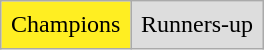<table class="wikitable">
<tr>
<td style="background-color:#FE2; padding:0.4em;">Champions</td>
<td style="background-color:#DDD; padding:0.4em;">Runners-up</td>
</tr>
</table>
